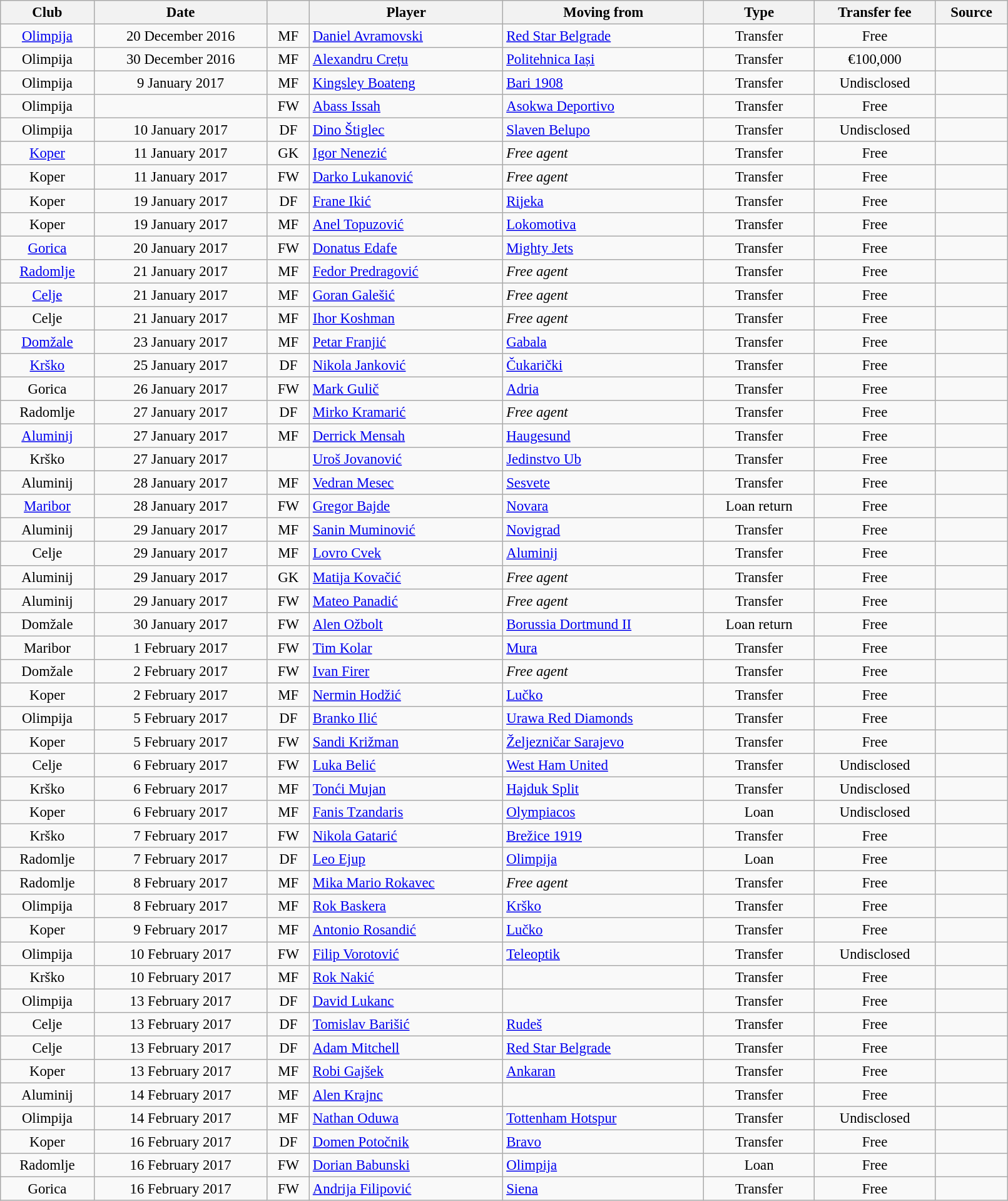<table class="wikitable sortable" style="width:85%; font-size:95%;">
<tr>
<th>Club</th>
<th>Date</th>
<th></th>
<th>Player</th>
<th>Moving from</th>
<th>Type</th>
<th>Transfer fee</th>
<th>Source</th>
</tr>
<tr align=center>
<td><a href='#'>Olimpija</a></td>
<td>20 December 2016</td>
<td>MF</td>
<td align=left> <a href='#'>Daniel Avramovski</a></td>
<td align=left> <a href='#'>Red Star Belgrade</a></td>
<td>Transfer</td>
<td>Free</td>
<td></td>
</tr>
<tr align=center>
<td>Olimpija</td>
<td>30 December 2016</td>
<td>MF</td>
<td align=left> <a href='#'>Alexandru Crețu</a></td>
<td align=left> <a href='#'>Politehnica Iași</a></td>
<td>Transfer</td>
<td>€100,000</td>
<td></td>
</tr>
<tr align=center>
<td>Olimpija</td>
<td>9 January 2017</td>
<td>MF</td>
<td align=left> <a href='#'>Kingsley Boateng</a></td>
<td align=left> <a href='#'>Bari 1908</a></td>
<td>Transfer</td>
<td>Undisclosed</td>
<td></td>
</tr>
<tr align=center>
<td>Olimpija</td>
<td></td>
<td>FW</td>
<td align=left> <a href='#'>Abass Issah</a></td>
<td align=left> <a href='#'>Asokwa Deportivo</a></td>
<td>Transfer</td>
<td>Free</td>
<td></td>
</tr>
<tr align=center>
<td>Olimpija</td>
<td>10 January 2017</td>
<td>DF</td>
<td align=left> <a href='#'>Dino Štiglec</a></td>
<td align=left> <a href='#'>Slaven Belupo</a></td>
<td>Transfer</td>
<td>Undisclosed</td>
<td></td>
</tr>
<tr align=center>
<td><a href='#'>Koper</a></td>
<td>11 January 2017</td>
<td>GK</td>
<td align=left> <a href='#'>Igor Nenezić</a></td>
<td align=left><em>Free agent</em></td>
<td>Transfer</td>
<td>Free</td>
<td></td>
</tr>
<tr align=center>
<td>Koper</td>
<td>11 January 2017</td>
<td>FW</td>
<td align=left> <a href='#'>Darko Lukanović</a></td>
<td align=left><em>Free agent</em></td>
<td>Transfer</td>
<td>Free</td>
<td></td>
</tr>
<tr align=center>
<td>Koper</td>
<td>19 January 2017</td>
<td>DF</td>
<td align=left> <a href='#'>Frane Ikić</a></td>
<td align=left> <a href='#'>Rijeka</a></td>
<td>Transfer</td>
<td>Free</td>
<td></td>
</tr>
<tr align=center>
<td>Koper</td>
<td>19 January 2017</td>
<td>MF</td>
<td align=left> <a href='#'>Anel Topuzović</a></td>
<td align=left> <a href='#'>Lokomotiva</a></td>
<td>Transfer</td>
<td>Free</td>
<td></td>
</tr>
<tr align=center>
<td><a href='#'>Gorica</a></td>
<td>20 January 2017</td>
<td>FW</td>
<td align=left> <a href='#'>Donatus Edafe</a></td>
<td align=left>  <a href='#'>Mighty Jets</a></td>
<td>Transfer</td>
<td>Free</td>
<td></td>
</tr>
<tr align=center>
<td><a href='#'>Radomlje</a></td>
<td>21 January 2017</td>
<td>MF</td>
<td align=left> <a href='#'>Fedor Predragović</a></td>
<td align=left><em>Free agent</em></td>
<td>Transfer</td>
<td>Free</td>
<td></td>
</tr>
<tr align=center>
<td><a href='#'>Celje</a></td>
<td>21 January 2017</td>
<td>MF</td>
<td align=left> <a href='#'>Goran Galešić</a></td>
<td align=left><em>Free agent</em></td>
<td>Transfer</td>
<td>Free</td>
<td></td>
</tr>
<tr align=center>
<td>Celje</td>
<td>21 January 2017</td>
<td>MF</td>
<td align=left> <a href='#'>Ihor Koshman</a></td>
<td align=left><em>Free agent</em></td>
<td>Transfer</td>
<td>Free</td>
<td></td>
</tr>
<tr align=center>
<td><a href='#'>Domžale</a></td>
<td>23 January 2017</td>
<td>MF</td>
<td align=left> <a href='#'>Petar Franjić</a></td>
<td align=left> <a href='#'>Gabala</a></td>
<td>Transfer</td>
<td>Free</td>
<td></td>
</tr>
<tr align=center>
<td><a href='#'>Krško</a></td>
<td>25 January 2017</td>
<td>DF</td>
<td align=left> <a href='#'>Nikola Janković</a></td>
<td align=left> <a href='#'>Čukarički</a></td>
<td>Transfer</td>
<td>Free</td>
<td></td>
</tr>
<tr align=center>
<td>Gorica</td>
<td>26 January 2017</td>
<td>FW</td>
<td align=left> <a href='#'>Mark Gulič</a></td>
<td align=left><a href='#'>Adria</a></td>
<td>Transfer</td>
<td>Free</td>
<td></td>
</tr>
<tr align=center>
<td>Radomlje</td>
<td>27 January 2017</td>
<td>DF</td>
<td align=left> <a href='#'>Mirko Kramarić</a></td>
<td align=left><em>Free agent</em></td>
<td>Transfer</td>
<td>Free</td>
<td></td>
</tr>
<tr align=center>
<td><a href='#'>Aluminij</a></td>
<td>27 January 2017</td>
<td>MF</td>
<td align=left> <a href='#'>Derrick Mensah</a></td>
<td align=left> <a href='#'>Haugesund</a></td>
<td>Transfer</td>
<td>Free</td>
<td></td>
</tr>
<tr align=center>
<td>Krško</td>
<td>27 January 2017</td>
<td></td>
<td align=left> <a href='#'>Uroš Jovanović</a></td>
<td align=left> <a href='#'>Jedinstvo Ub</a></td>
<td>Transfer</td>
<td>Free</td>
<td></td>
</tr>
<tr align=center>
<td>Aluminij</td>
<td>28 January 2017</td>
<td>MF</td>
<td align=left> <a href='#'>Vedran Mesec</a></td>
<td align=left> <a href='#'>Sesvete</a></td>
<td>Transfer</td>
<td>Free</td>
<td></td>
</tr>
<tr align=center>
<td><a href='#'>Maribor</a></td>
<td>28 January 2017</td>
<td>FW</td>
<td align=left> <a href='#'>Gregor Bajde</a></td>
<td align=left> <a href='#'>Novara</a></td>
<td>Loan return</td>
<td>Free</td>
<td></td>
</tr>
<tr align=center>
<td>Aluminij</td>
<td>29 January 2017</td>
<td>MF</td>
<td align=left> <a href='#'>Sanin Muminović</a></td>
<td align=left> <a href='#'>Novigrad</a></td>
<td>Transfer</td>
<td>Free</td>
<td></td>
</tr>
<tr align=center>
<td>Celje</td>
<td>29 January 2017</td>
<td>MF</td>
<td align=left> <a href='#'>Lovro Cvek</a></td>
<td align=left><a href='#'>Aluminij</a></td>
<td>Transfer</td>
<td>Free</td>
<td></td>
</tr>
<tr align=center>
<td>Aluminij</td>
<td>29 January 2017</td>
<td>GK</td>
<td align=left> <a href='#'>Matija Kovačić</a></td>
<td align=left><em>Free agent</em></td>
<td>Transfer</td>
<td>Free</td>
<td></td>
</tr>
<tr align=center>
<td>Aluminij</td>
<td>29 January 2017</td>
<td>FW</td>
<td align=left> <a href='#'>Mateo Panadić</a></td>
<td align=left><em>Free agent</em></td>
<td>Transfer</td>
<td>Free</td>
<td></td>
</tr>
<tr align=center>
<td>Domžale</td>
<td>30 January 2017</td>
<td>FW</td>
<td align=left> <a href='#'>Alen Ožbolt</a></td>
<td align=left> <a href='#'>Borussia Dortmund II</a></td>
<td>Loan return</td>
<td>Free</td>
<td></td>
</tr>
<tr align=center>
<td>Maribor</td>
<td>1 February 2017</td>
<td>FW</td>
<td align=left> <a href='#'>Tim Kolar</a></td>
<td align=left><a href='#'>Mura</a></td>
<td>Transfer</td>
<td>Free</td>
<td></td>
</tr>
<tr align=center>
<td>Domžale</td>
<td>2 February 2017</td>
<td>FW</td>
<td align=left> <a href='#'>Ivan Firer</a></td>
<td align=left><em>Free agent</em></td>
<td>Transfer</td>
<td>Free</td>
<td></td>
</tr>
<tr align=center>
<td>Koper</td>
<td>2 February 2017</td>
<td>MF</td>
<td align=left> <a href='#'>Nermin Hodžić</a></td>
<td align=left> <a href='#'>Lučko</a></td>
<td>Transfer</td>
<td>Free</td>
<td></td>
</tr>
<tr align=center>
<td>Olimpija</td>
<td>5 February 2017</td>
<td>DF</td>
<td align=left> <a href='#'>Branko Ilić</a></td>
<td align=left> <a href='#'>Urawa Red Diamonds</a></td>
<td>Transfer</td>
<td>Free</td>
<td></td>
</tr>
<tr align=center>
<td>Koper</td>
<td>5 February 2017</td>
<td>FW</td>
<td align=left> <a href='#'>Sandi Križman</a></td>
<td align=left> <a href='#'>Željezničar Sarajevo</a></td>
<td>Transfer</td>
<td>Free</td>
<td></td>
</tr>
<tr align=center>
<td>Celje</td>
<td>6 February 2017</td>
<td>FW</td>
<td align=left> <a href='#'>Luka Belić</a></td>
<td align=left> <a href='#'>West Ham United</a></td>
<td>Transfer</td>
<td>Undisclosed</td>
<td></td>
</tr>
<tr align=center>
<td>Krško</td>
<td>6 February 2017</td>
<td>MF</td>
<td align=left> <a href='#'>Tonći Mujan</a></td>
<td align=left> <a href='#'>Hajduk Split</a></td>
<td>Transfer</td>
<td>Undisclosed</td>
<td></td>
</tr>
<tr align=center>
<td>Koper</td>
<td>6 February 2017</td>
<td>MF</td>
<td align=left> <a href='#'>Fanis Tzandaris</a></td>
<td align=left> <a href='#'>Olympiacos</a></td>
<td>Loan</td>
<td>Undisclosed</td>
<td></td>
</tr>
<tr align=center>
<td>Krško</td>
<td>7 February 2017</td>
<td>FW</td>
<td align=left> <a href='#'>Nikola Gatarić</a></td>
<td align=left><a href='#'>Brežice 1919</a></td>
<td>Transfer</td>
<td>Free</td>
<td></td>
</tr>
<tr align=center>
<td>Radomlje</td>
<td>7 February 2017</td>
<td>DF</td>
<td align=left> <a href='#'>Leo Ejup</a></td>
<td align=left><a href='#'>Olimpija</a></td>
<td>Loan</td>
<td>Free</td>
<td></td>
</tr>
<tr align=center>
<td>Radomlje</td>
<td>8 February 2017</td>
<td>MF</td>
<td align=left> <a href='#'>Mika Mario Rokavec</a></td>
<td align=left><em>Free agent</em></td>
<td>Transfer</td>
<td>Free</td>
<td></td>
</tr>
<tr align=center>
<td>Olimpija</td>
<td>8 February 2017</td>
<td>MF</td>
<td align=left> <a href='#'>Rok Baskera</a></td>
<td align=left><a href='#'>Krško</a></td>
<td>Transfer</td>
<td>Free</td>
<td></td>
</tr>
<tr align=center>
<td>Koper</td>
<td>9 February 2017</td>
<td>MF</td>
<td align=left> <a href='#'>Antonio Rosandić</a></td>
<td align=left> <a href='#'>Lučko</a></td>
<td>Transfer</td>
<td>Free</td>
<td></td>
</tr>
<tr align=center>
<td>Olimpija</td>
<td>10 February 2017</td>
<td>FW</td>
<td align=left> <a href='#'>Filip Vorotović</a></td>
<td align=left> <a href='#'>Teleoptik</a></td>
<td>Transfer</td>
<td>Undisclosed</td>
<td></td>
</tr>
<tr align=center>
<td>Krško</td>
<td>10 February 2017</td>
<td>MF</td>
<td align=left> <a href='#'>Rok Nakić</a></td>
<td></td>
<td>Transfer</td>
<td>Free</td>
<td></td>
</tr>
<tr align=center>
<td>Olimpija</td>
<td>13 February 2017</td>
<td>DF</td>
<td align=left> <a href='#'>David Lukanc</a></td>
<td align=left></td>
<td>Transfer</td>
<td>Free</td>
<td></td>
</tr>
<tr align=center>
<td>Celje</td>
<td>13 February 2017</td>
<td>DF</td>
<td align=left> <a href='#'>Tomislav Barišić</a></td>
<td align=left> <a href='#'>Rudeš</a></td>
<td>Transfer</td>
<td>Free</td>
<td></td>
</tr>
<tr align=center>
<td>Celje</td>
<td>13 February 2017</td>
<td>DF</td>
<td align=left> <a href='#'>Adam Mitchell</a></td>
<td align=left> <a href='#'>Red Star Belgrade</a></td>
<td>Transfer</td>
<td>Free</td>
<td></td>
</tr>
<tr align=center>
<td>Koper</td>
<td>13 February 2017</td>
<td>MF</td>
<td align=left> <a href='#'>Robi Gajšek</a></td>
<td align=left><a href='#'>Ankaran</a></td>
<td>Transfer</td>
<td>Free</td>
<td></td>
</tr>
<tr align=center>
<td>Aluminij</td>
<td>14 February 2017</td>
<td>MF</td>
<td align=left> <a href='#'>Alen Krajnc</a></td>
<td align=left></td>
<td>Transfer</td>
<td>Free</td>
<td></td>
</tr>
<tr align=center>
<td>Olimpija</td>
<td>14 February 2017</td>
<td>MF</td>
<td align=left> <a href='#'>Nathan Oduwa</a></td>
<td align=left> <a href='#'>Tottenham Hotspur</a></td>
<td>Transfer</td>
<td>Undisclosed</td>
<td></td>
</tr>
<tr align=center>
<td>Koper</td>
<td>16 February 2017</td>
<td>DF</td>
<td align=left> <a href='#'>Domen Potočnik</a></td>
<td align=left><a href='#'>Bravo</a></td>
<td>Transfer</td>
<td>Free</td>
<td></td>
</tr>
<tr align=center>
<td>Radomlje</td>
<td>16 February 2017</td>
<td>FW</td>
<td align=left> <a href='#'>Dorian Babunski</a></td>
<td align=left><a href='#'>Olimpija</a></td>
<td>Loan</td>
<td>Free</td>
<td></td>
</tr>
<tr align=center>
<td>Gorica</td>
<td>16 February 2017</td>
<td>FW</td>
<td align=left> <a href='#'>Andrija Filipović</a></td>
<td align=left> <a href='#'>Siena</a></td>
<td>Transfer</td>
<td>Free</td>
<td></td>
</tr>
</table>
